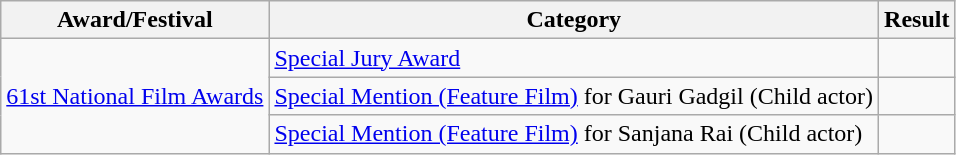<table class="wikitable sortable">
<tr>
<th>Award/Festival</th>
<th>Category</th>
<th>Result</th>
</tr>
<tr>
<td rowspan="3"><a href='#'>61st National Film Awards</a></td>
<td><a href='#'>Special Jury Award</a></td>
<td></td>
</tr>
<tr>
<td><a href='#'>Special Mention (Feature Film)</a> for Gauri Gadgil (Child actor)</td>
<td></td>
</tr>
<tr>
<td><a href='#'>Special Mention (Feature Film)</a> for Sanjana Rai (Child actor)</td>
<td></td>
</tr>
</table>
